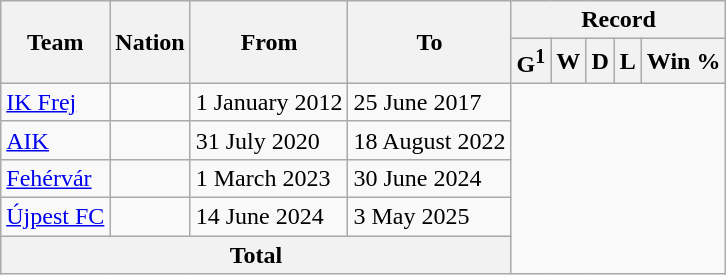<table class="wikitable" style="text-align: center">
<tr>
<th rowspan="2">Team</th>
<th rowspan="2">Nation</th>
<th rowspan="2">From</th>
<th rowspan="2">To</th>
<th colspan="5">Record</th>
</tr>
<tr>
<th>G<sup>1</sup></th>
<th>W</th>
<th>D</th>
<th>L</th>
<th>Win %</th>
</tr>
<tr>
<td align="left"><a href='#'>IK Frej</a></td>
<td></td>
<td align="left">1 January 2012</td>
<td align="left">25 June 2017<br></td>
</tr>
<tr>
<td align="left"><a href='#'>AIK</a></td>
<td></td>
<td align="left">31 July 2020</td>
<td align="left">18 August 2022<br></td>
</tr>
<tr>
<td align="left"><a href='#'>Fehérvár</a></td>
<td></td>
<td align="left">1 March 2023</td>
<td align="left">30 June 2024<br></td>
</tr>
<tr>
<td align="left"><a href='#'>Újpest FC</a></td>
<td></td>
<td align="left">14 June 2024</td>
<td align="left">3 May 2025<br></td>
</tr>
<tr>
<th colspan="4">Total<br></th>
</tr>
</table>
